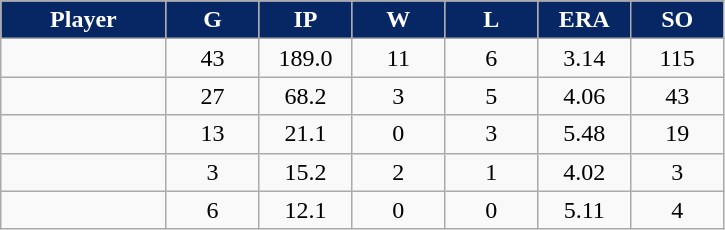<table class="wikitable sortable">
<tr>
<th style="background:#072764;color:white;" width="16%">Player</th>
<th style="background:#072764;color:white;" width="9%">G</th>
<th style="background:#072764;color:white;" width="9%">IP</th>
<th style="background:#072764;color:white;" width="9%">W</th>
<th style="background:#072764;color:white;" width="9%">L</th>
<th style="background:#072764;color:white;" width="9%">ERA</th>
<th style="background:#072764;color:white;" width="9%">SO</th>
</tr>
<tr align="center">
<td></td>
<td>43</td>
<td>189.0</td>
<td>11</td>
<td>6</td>
<td>3.14</td>
<td>115</td>
</tr>
<tr align="center">
<td></td>
<td>27</td>
<td>68.2</td>
<td>3</td>
<td>5</td>
<td>4.06</td>
<td>43</td>
</tr>
<tr align="center">
<td></td>
<td>13</td>
<td>21.1</td>
<td>0</td>
<td>3</td>
<td>5.48</td>
<td>19</td>
</tr>
<tr align="center">
<td></td>
<td>3</td>
<td>15.2</td>
<td>2</td>
<td>1</td>
<td>4.02</td>
<td>3</td>
</tr>
<tr align="center">
<td></td>
<td>6</td>
<td>12.1</td>
<td>0</td>
<td>0</td>
<td>5.11</td>
<td>4</td>
</tr>
</table>
